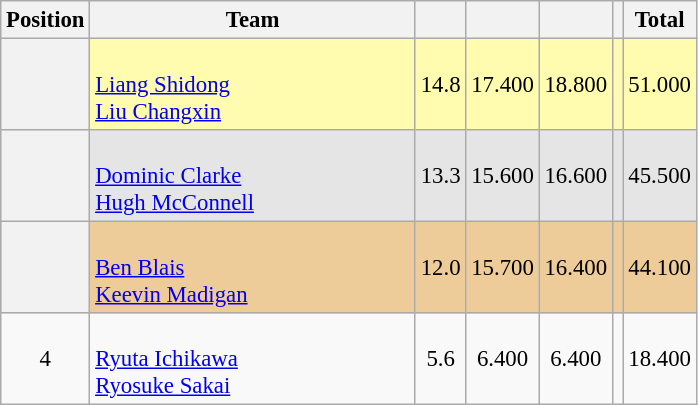<table class="wikitable sortable" style="text-align:center; font-size:95%">
<tr>
<th scope=col>Position</th>
<th scope="col" style="width:210px;">Team</th>
<th scope=col></th>
<th scope=col></th>
<th scope=col></th>
<th scope=col></th>
<th scope=col;>Total</th>
</tr>
<tr style="background:#fffcaf;">
<th scope=row style="text-align:center"></th>
<td style="text-align:left;"><br><a href='#'>Liang Shidong</a><br><a href='#'>Liu Changxin</a></td>
<td>14.8</td>
<td>17.400</td>
<td>18.800</td>
<td></td>
<td>51.000</td>
</tr>
<tr style="background:#e5e5e5;">
<th scope=row style="text-align:center"></th>
<td style="text-align:left;"><br><a href='#'>Dominic Clarke</a><br><a href='#'>Hugh McConnell</a></td>
<td>13.3</td>
<td>15.600</td>
<td>16.600</td>
<td></td>
<td>45.500</td>
</tr>
<tr style="background:#ec9;">
<th scope=row style="text-align:center"></th>
<td style="text-align:left;"><br><a href='#'>Ben Blais</a><br><a href='#'>Keevin Madigan</a></td>
<td>12.0</td>
<td>15.700</td>
<td>16.400</td>
<td></td>
<td>44.100</td>
</tr>
<tr>
<td scope=row style="text-align:center">4</td>
<td style="text-align:left;"><br><a href='#'>Ryuta Ichikawa</a><br><a href='#'>Ryosuke Sakai</a></td>
<td>5.6</td>
<td>6.400</td>
<td>6.400</td>
<td></td>
<td>18.400</td>
</tr>
</table>
